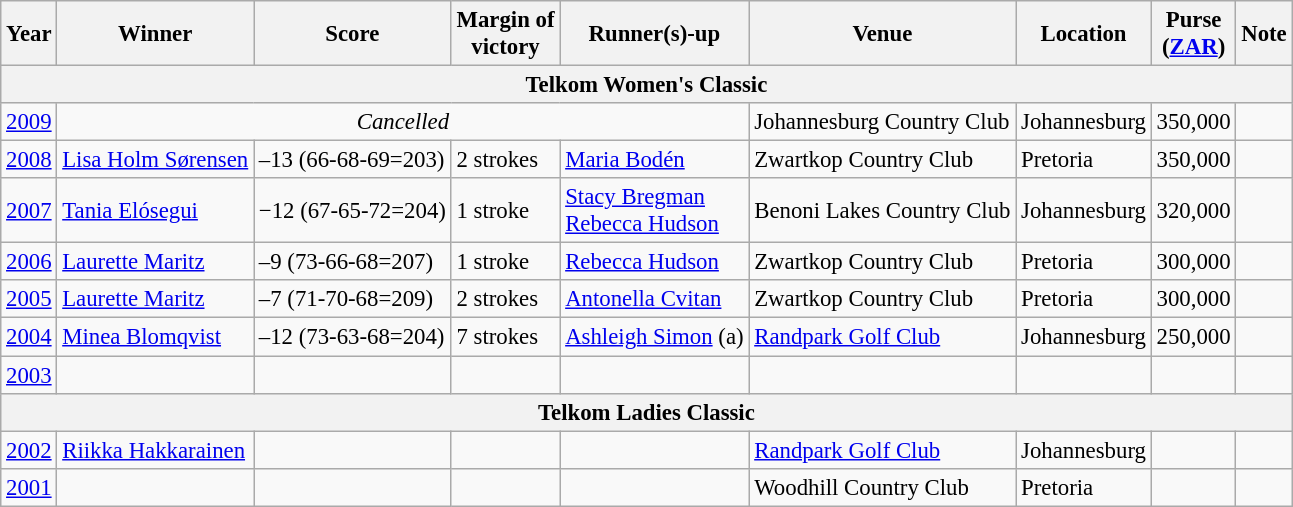<table class=wikitable style="font-size:95%">
<tr>
<th>Year</th>
<th>Winner</th>
<th>Score</th>
<th>Margin of<br>victory</th>
<th>Runner(s)-up</th>
<th>Venue</th>
<th>Location</th>
<th>Purse<br>(<a href='#'>ZAR</a>)</th>
<th>Note</th>
</tr>
<tr>
<th colspan=9>Telkom Women's Classic</th>
</tr>
<tr>
<td><a href='#'>2009</a></td>
<td colspan=4 align=center><em>Cancelled</em></td>
<td>Johannesburg Country Club</td>
<td>Johannesburg</td>
<td>350,000</td>
<td></td>
</tr>
<tr>
<td><a href='#'>2008</a></td>
<td> <a href='#'>Lisa Holm Sørensen</a></td>
<td>–13 (66-68-69=203)</td>
<td>2 strokes</td>
<td> <a href='#'>Maria Bodén</a></td>
<td>Zwartkop Country Club</td>
<td>Pretoria</td>
<td>350,000</td>
<td></td>
</tr>
<tr>
<td><a href='#'>2007</a></td>
<td> <a href='#'>Tania Elósegui</a></td>
<td>−12 (67-65-72=204)</td>
<td>1 stroke</td>
<td> <a href='#'>Stacy Bregman</a><br> <a href='#'>Rebecca Hudson</a></td>
<td>Benoni Lakes Country Club</td>
<td>Johannesburg</td>
<td>320,000</td>
<td></td>
</tr>
<tr>
<td><a href='#'>2006</a></td>
<td> <a href='#'>Laurette Maritz</a></td>
<td>–9 (73-66-68=207)</td>
<td>1 stroke</td>
<td> <a href='#'>Rebecca Hudson</a></td>
<td>Zwartkop Country Club</td>
<td>Pretoria</td>
<td>300,000</td>
<td></td>
</tr>
<tr>
<td><a href='#'>2005</a></td>
<td> <a href='#'>Laurette Maritz</a></td>
<td>–7 (71-70-68=209)</td>
<td>2 strokes</td>
<td> <a href='#'>Antonella Cvitan</a></td>
<td>Zwartkop Country Club</td>
<td>Pretoria</td>
<td>300,000</td>
<td></td>
</tr>
<tr>
<td><a href='#'>2004</a></td>
<td> <a href='#'>Minea Blomqvist</a></td>
<td>–12 (73-63-68=204)</td>
<td>7 strokes</td>
<td> <a href='#'>Ashleigh Simon</a> (a)</td>
<td><a href='#'>Randpark Golf Club</a></td>
<td>Johannesburg</td>
<td>250,000</td>
<td></td>
</tr>
<tr>
<td><a href='#'>2003</a></td>
<td></td>
<td></td>
<td></td>
<td></td>
<td></td>
<td></td>
<td></td>
<td></td>
</tr>
<tr>
<th colspan=9>Telkom Ladies Classic</th>
</tr>
<tr>
<td><a href='#'>2002</a></td>
<td> <a href='#'>Riikka Hakkarainen</a></td>
<td></td>
<td></td>
<td></td>
<td><a href='#'>Randpark Golf Club</a></td>
<td>Johannesburg</td>
<td></td>
<td></td>
</tr>
<tr>
<td><a href='#'>2001</a></td>
<td></td>
<td></td>
<td></td>
<td></td>
<td>Woodhill Country Club</td>
<td>Pretoria</td>
<td></td>
<td></td>
</tr>
</table>
